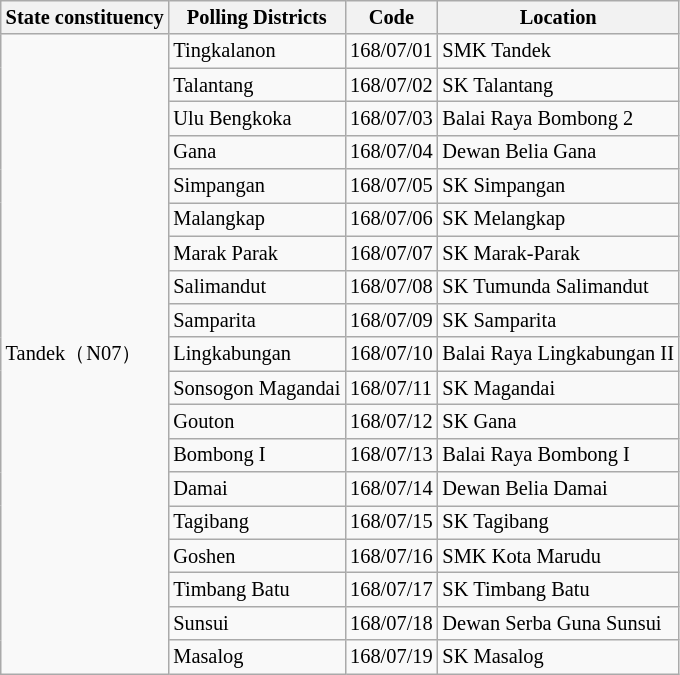<table class="wikitable sortable mw-collapsible" style="white-space:nowrap;font-size:85%">
<tr>
<th>State constituency</th>
<th>Polling Districts</th>
<th>Code</th>
<th>Location</th>
</tr>
<tr>
<td rowspan="19">Tandek（N07）</td>
<td>Tingkalanon</td>
<td>168/07/01</td>
<td>SMK Tandek</td>
</tr>
<tr>
<td>Talantang</td>
<td>168/07/02</td>
<td>SK Talantang</td>
</tr>
<tr>
<td>Ulu Bengkoka</td>
<td>168/07/03</td>
<td>Balai Raya Bombong 2</td>
</tr>
<tr>
<td>Gana</td>
<td>168/07/04</td>
<td>Dewan Belia Gana</td>
</tr>
<tr>
<td>Simpangan</td>
<td>168/07/05</td>
<td>SK Simpangan</td>
</tr>
<tr>
<td>Malangkap</td>
<td>168/07/06</td>
<td>SK Melangkap</td>
</tr>
<tr>
<td>Marak Parak</td>
<td>168/07/07</td>
<td>SK Marak-Parak</td>
</tr>
<tr>
<td>Salimandut</td>
<td>168/07/08</td>
<td>SK Tumunda Salimandut</td>
</tr>
<tr>
<td>Samparita</td>
<td>168/07/09</td>
<td>SK Samparita</td>
</tr>
<tr>
<td>Lingkabungan</td>
<td>168/07/10</td>
<td>Balai Raya Lingkabungan II</td>
</tr>
<tr>
<td>Sonsogon Magandai</td>
<td>168/07/11</td>
<td>SK Magandai</td>
</tr>
<tr>
<td>Gouton</td>
<td>168/07/12</td>
<td>SK Gana</td>
</tr>
<tr>
<td>Bombong I</td>
<td>168/07/13</td>
<td>Balai Raya Bombong I</td>
</tr>
<tr>
<td>Damai</td>
<td>168/07/14</td>
<td>Dewan Belia Damai</td>
</tr>
<tr>
<td>Tagibang</td>
<td>168/07/15</td>
<td>SK Tagibang</td>
</tr>
<tr>
<td>Goshen</td>
<td>168/07/16</td>
<td>SMK Kota Marudu</td>
</tr>
<tr>
<td>Timbang Batu</td>
<td>168/07/17</td>
<td>SK Timbang Batu</td>
</tr>
<tr>
<td>Sunsui</td>
<td>168/07/18</td>
<td>Dewan Serba Guna Sunsui</td>
</tr>
<tr>
<td>Masalog</td>
<td>168/07/19</td>
<td>SK Masalog</td>
</tr>
</table>
